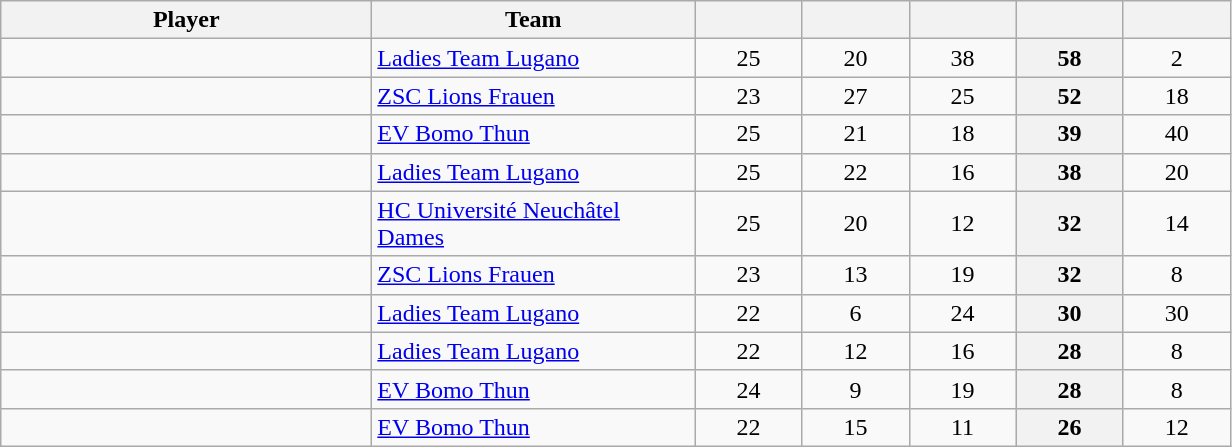<table class="wikitable sortable" style="text-align: center">
<tr>
<th style="width: 15em;">Player</th>
<th style="width: 13em;">Team</th>
<th style="width: 4em;"></th>
<th style="width: 4em;"></th>
<th style="width: 4em;"></th>
<th style="width: 4em;"></th>
<th style="width: 4em;"></th>
</tr>
<tr>
<td style="text-align:left;"> </td>
<td style="text-align:left;"><a href='#'>Ladies Team Lugano</a></td>
<td>25</td>
<td>20</td>
<td>38</td>
<th>58</th>
<td>2</td>
</tr>
<tr>
<td style="text-align:left;"> </td>
<td style="text-align:left;"><a href='#'>ZSC Lions Frauen</a></td>
<td>23</td>
<td>27</td>
<td>25</td>
<th>52</th>
<td>18</td>
</tr>
<tr>
<td style="text-align:left;"> </td>
<td style="text-align:left;"><a href='#'>EV Bomo Thun</a></td>
<td>25</td>
<td>21</td>
<td>18</td>
<th>39</th>
<td>40</td>
</tr>
<tr>
<td style="text-align:left;"> </td>
<td style="text-align:left;"><a href='#'>Ladies Team Lugano</a></td>
<td>25</td>
<td>22</td>
<td>16</td>
<th>38</th>
<td>20</td>
</tr>
<tr>
<td style="text-align:left;"> </td>
<td style="text-align:left;"><a href='#'>HC Université Neuchâtel Dames</a></td>
<td>25</td>
<td>20</td>
<td>12</td>
<th>32</th>
<td>14</td>
</tr>
<tr>
<td style="text-align:left;"> </td>
<td style="text-align:left;"><a href='#'>ZSC Lions Frauen</a></td>
<td>23</td>
<td>13</td>
<td>19</td>
<th>32</th>
<td>8</td>
</tr>
<tr>
<td style="text-align:left;"> </td>
<td style="text-align:left;"><a href='#'>Ladies Team Lugano</a></td>
<td>22</td>
<td>6</td>
<td>24</td>
<th>30</th>
<td>30</td>
</tr>
<tr>
<td style="text-align:left;"> </td>
<td style="text-align:left;"><a href='#'>Ladies Team Lugano</a></td>
<td>22</td>
<td>12</td>
<td>16</td>
<th>28</th>
<td>8</td>
</tr>
<tr>
<td style="text-align:left;"> </td>
<td style="text-align:left;"><a href='#'>EV Bomo Thun</a></td>
<td>24</td>
<td>9</td>
<td>19</td>
<th>28</th>
<td>8</td>
</tr>
<tr>
<td style="text-align:left;"> </td>
<td style="text-align:left;"><a href='#'>EV Bomo Thun</a></td>
<td>22</td>
<td>15</td>
<td>11</td>
<th>26</th>
<td>12</td>
</tr>
</table>
